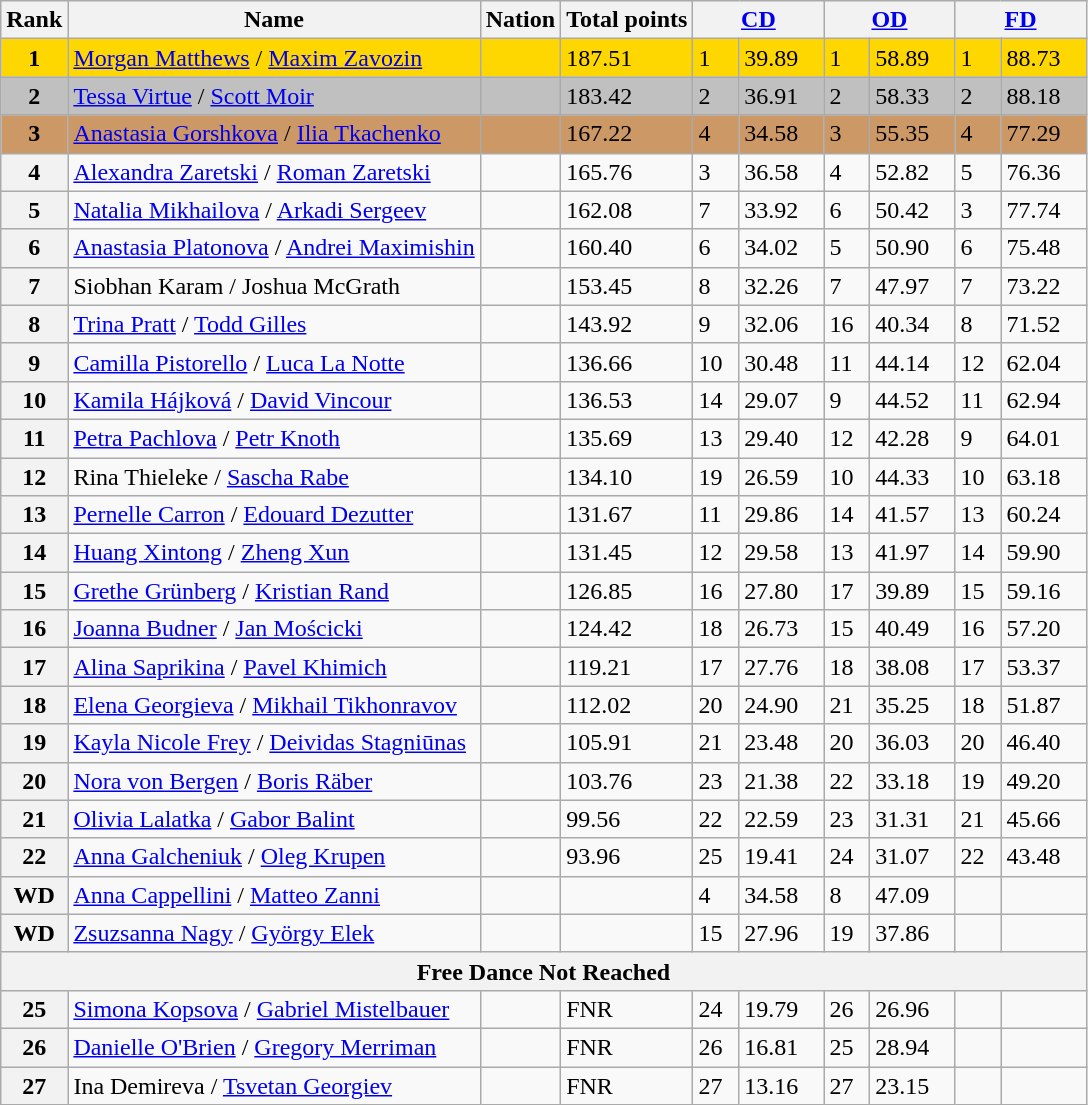<table class="wikitable">
<tr>
<th>Rank</th>
<th>Name</th>
<th>Nation</th>
<th>Total points</th>
<th colspan="2" width="80px"><a href='#'>CD</a></th>
<th colspan="2" width="80px"><a href='#'>OD</a></th>
<th colspan="2" width="80px"><a href='#'>FD</a></th>
</tr>
<tr bgcolor=gold>
<td align=center><strong>1</strong></td>
<td><a href='#'>Morgan Matthews</a> / <a href='#'>Maxim Zavozin</a></td>
<td></td>
<td>187.51</td>
<td>1</td>
<td>39.89</td>
<td>1</td>
<td>58.89</td>
<td>1</td>
<td>88.73</td>
</tr>
<tr bgcolor=silver>
<td align=center><strong>2</strong></td>
<td><a href='#'>Tessa Virtue</a> / <a href='#'>Scott Moir</a></td>
<td></td>
<td>183.42</td>
<td>2</td>
<td>36.91</td>
<td>2</td>
<td>58.33</td>
<td>2</td>
<td>88.18</td>
</tr>
<tr bgcolor=cc9966>
<td align=center><strong>3</strong></td>
<td><a href='#'>Anastasia Gorshkova</a> / <a href='#'>Ilia Tkachenko</a></td>
<td></td>
<td>167.22</td>
<td>4</td>
<td>34.58</td>
<td>3</td>
<td>55.35</td>
<td>4</td>
<td>77.29</td>
</tr>
<tr>
<th>4</th>
<td><a href='#'>Alexandra Zaretski</a> / <a href='#'>Roman Zaretski</a></td>
<td></td>
<td>165.76</td>
<td>3</td>
<td>36.58</td>
<td>4</td>
<td>52.82</td>
<td>5</td>
<td>76.36</td>
</tr>
<tr>
<th>5</th>
<td><a href='#'>Natalia Mikhailova</a> / <a href='#'>Arkadi Sergeev</a></td>
<td></td>
<td>162.08</td>
<td>7</td>
<td>33.92</td>
<td>6</td>
<td>50.42</td>
<td>3</td>
<td>77.74</td>
</tr>
<tr>
<th>6</th>
<td><a href='#'>Anastasia Platonova</a> / <a href='#'>Andrei Maximishin</a></td>
<td></td>
<td>160.40</td>
<td>6</td>
<td>34.02</td>
<td>5</td>
<td>50.90</td>
<td>6</td>
<td>75.48</td>
</tr>
<tr>
<th>7</th>
<td>Siobhan Karam / Joshua McGrath</td>
<td></td>
<td>153.45</td>
<td>8</td>
<td>32.26</td>
<td>7</td>
<td>47.97</td>
<td>7</td>
<td>73.22</td>
</tr>
<tr>
<th>8</th>
<td><a href='#'>Trina Pratt</a> / <a href='#'>Todd Gilles</a></td>
<td></td>
<td>143.92</td>
<td>9</td>
<td>32.06</td>
<td>16</td>
<td>40.34</td>
<td>8</td>
<td>71.52</td>
</tr>
<tr>
<th>9</th>
<td><a href='#'>Camilla Pistorello</a> / <a href='#'>Luca La Notte</a></td>
<td></td>
<td>136.66</td>
<td>10</td>
<td>30.48</td>
<td>11</td>
<td>44.14</td>
<td>12</td>
<td>62.04</td>
</tr>
<tr>
<th>10</th>
<td><a href='#'>Kamila Hájková</a> / <a href='#'>David Vincour</a></td>
<td></td>
<td>136.53</td>
<td>14</td>
<td>29.07</td>
<td>9</td>
<td>44.52</td>
<td>11</td>
<td>62.94</td>
</tr>
<tr>
<th>11</th>
<td><a href='#'>Petra Pachlova</a> / <a href='#'>Petr Knoth</a></td>
<td></td>
<td>135.69</td>
<td>13</td>
<td>29.40</td>
<td>12</td>
<td>42.28</td>
<td>9</td>
<td>64.01</td>
</tr>
<tr>
<th>12</th>
<td>Rina Thieleke / <a href='#'>Sascha Rabe</a></td>
<td></td>
<td>134.10</td>
<td>19</td>
<td>26.59</td>
<td>10</td>
<td>44.33</td>
<td>10</td>
<td>63.18</td>
</tr>
<tr>
<th>13</th>
<td><a href='#'>Pernelle Carron</a> / <a href='#'>Edouard Dezutter</a></td>
<td></td>
<td>131.67</td>
<td>11</td>
<td>29.86</td>
<td>14</td>
<td>41.57</td>
<td>13</td>
<td>60.24</td>
</tr>
<tr>
<th>14</th>
<td><a href='#'>Huang Xintong</a> / <a href='#'>Zheng Xun</a></td>
<td></td>
<td>131.45</td>
<td>12</td>
<td>29.58</td>
<td>13</td>
<td>41.97</td>
<td>14</td>
<td>59.90</td>
</tr>
<tr>
<th>15</th>
<td><a href='#'>Grethe Grünberg</a> / <a href='#'>Kristian Rand</a></td>
<td></td>
<td>126.85</td>
<td>16</td>
<td>27.80</td>
<td>17</td>
<td>39.89</td>
<td>15</td>
<td>59.16</td>
</tr>
<tr>
<th>16</th>
<td><a href='#'>Joanna Budner</a> / <a href='#'>Jan Mościcki</a></td>
<td></td>
<td>124.42</td>
<td>18</td>
<td>26.73</td>
<td>15</td>
<td>40.49</td>
<td>16</td>
<td>57.20</td>
</tr>
<tr>
<th>17</th>
<td><a href='#'>Alina Saprikina</a> / <a href='#'>Pavel Khimich</a></td>
<td></td>
<td>119.21</td>
<td>17</td>
<td>27.76</td>
<td>18</td>
<td>38.08</td>
<td>17</td>
<td>53.37</td>
</tr>
<tr>
<th>18</th>
<td><a href='#'>Elena Georgieva</a> / <a href='#'>Mikhail Tikhonravov</a></td>
<td></td>
<td>112.02</td>
<td>20</td>
<td>24.90</td>
<td>21</td>
<td>35.25</td>
<td>18</td>
<td>51.87</td>
</tr>
<tr>
<th>19</th>
<td><a href='#'>Kayla Nicole Frey</a> / <a href='#'>Deividas Stagniūnas</a></td>
<td></td>
<td>105.91</td>
<td>21</td>
<td>23.48</td>
<td>20</td>
<td>36.03</td>
<td>20</td>
<td>46.40</td>
</tr>
<tr>
<th>20</th>
<td><a href='#'>Nora von Bergen</a> / <a href='#'>Boris Räber</a></td>
<td></td>
<td>103.76</td>
<td>23</td>
<td>21.38</td>
<td>22</td>
<td>33.18</td>
<td>19</td>
<td>49.20</td>
</tr>
<tr>
<th>21</th>
<td><a href='#'>Olivia Lalatka</a> / <a href='#'>Gabor Balint</a></td>
<td></td>
<td>99.56</td>
<td>22</td>
<td>22.59</td>
<td>23</td>
<td>31.31</td>
<td>21</td>
<td>45.66</td>
</tr>
<tr>
<th>22</th>
<td><a href='#'>Anna Galcheniuk</a> / <a href='#'>Oleg Krupen</a></td>
<td></td>
<td>93.96</td>
<td>25</td>
<td>19.41</td>
<td>24</td>
<td>31.07</td>
<td>22</td>
<td>43.48</td>
</tr>
<tr>
<th>WD</th>
<td><a href='#'>Anna Cappellini</a> / <a href='#'>Matteo Zanni</a></td>
<td></td>
<td></td>
<td>4</td>
<td>34.58</td>
<td>8</td>
<td>47.09</td>
<td></td>
<td></td>
</tr>
<tr>
<th>WD</th>
<td><a href='#'>Zsuzsanna Nagy</a> / <a href='#'>György Elek</a></td>
<td></td>
<td></td>
<td>15</td>
<td>27.96</td>
<td>19</td>
<td>37.86</td>
<td></td>
<td></td>
</tr>
<tr>
<th colspan=10>Free Dance Not Reached</th>
</tr>
<tr>
<th>25</th>
<td><a href='#'>Simona Kopsova</a> / <a href='#'>Gabriel Mistelbauer</a></td>
<td></td>
<td>FNR</td>
<td>24</td>
<td>19.79</td>
<td>26</td>
<td>26.96</td>
<td></td>
<td></td>
</tr>
<tr>
<th>26</th>
<td><a href='#'>Danielle O'Brien</a> / <a href='#'>Gregory Merriman</a></td>
<td></td>
<td>FNR</td>
<td>26</td>
<td>16.81</td>
<td>25</td>
<td>28.94</td>
<td></td>
<td></td>
</tr>
<tr>
<th>27</th>
<td>Ina Demireva / <a href='#'>Tsvetan Georgiev</a></td>
<td></td>
<td>FNR</td>
<td>27</td>
<td>13.16</td>
<td>27</td>
<td>23.15</td>
<td></td>
<td></td>
</tr>
</table>
